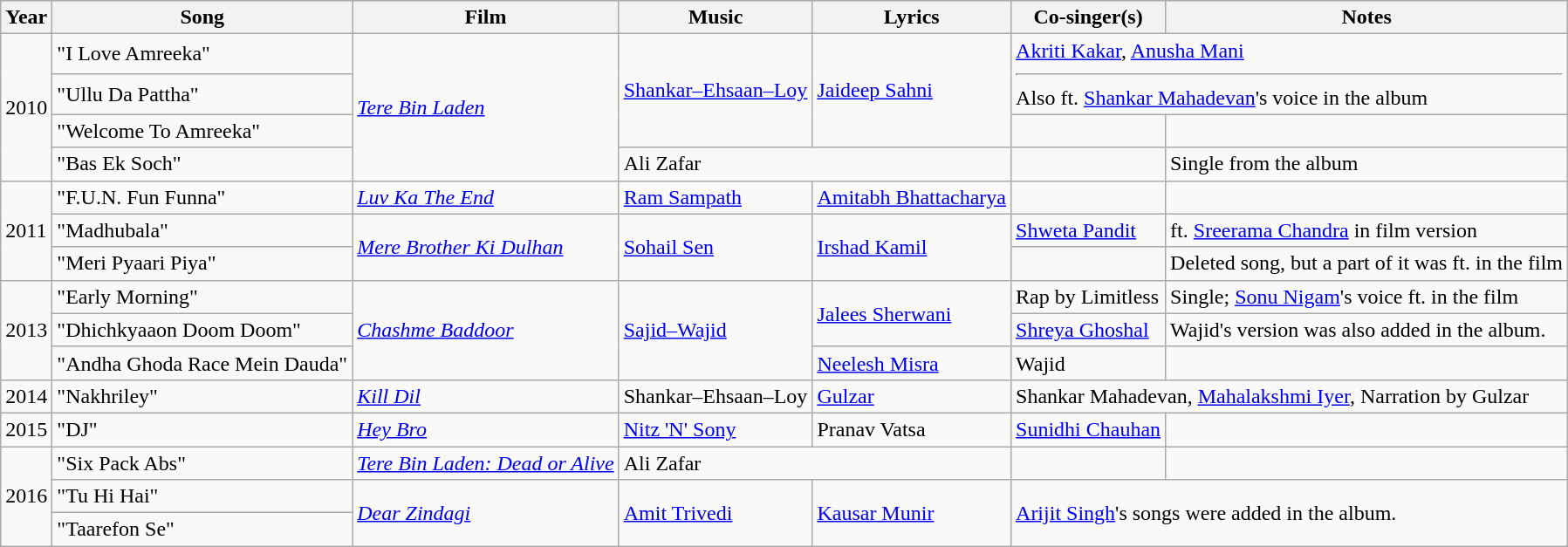<table class="wikitable">
<tr>
<th>Year</th>
<th>Song</th>
<th>Film</th>
<th>Music</th>
<th>Lyrics</th>
<th>Co-singer(s)</th>
<th>Notes</th>
</tr>
<tr>
<td rowspan=4>2010</td>
<td>"I Love Amreeka"</td>
<td rowspan=4><em><a href='#'>Tere Bin Laden</a></em></td>
<td rowspan=3><a href='#'>Shankar–Ehsaan–Loy</a></td>
<td rowspan=3><a href='#'>Jaideep Sahni</a></td>
<td colspan=2 rowspan=2><a href='#'>Akriti Kakar</a>, <a href='#'>Anusha Mani</a><hr>Also ft. <a href='#'>Shankar Mahadevan</a>'s voice in the album</td>
</tr>
<tr>
<td>"Ullu Da Pattha"</td>
</tr>
<tr>
<td>"Welcome To Amreeka"</td>
<td></td>
<td></td>
</tr>
<tr>
<td>"Bas Ek Soch"</td>
<td colspan=2>Ali Zafar</td>
<td></td>
<td>Single from the album</td>
</tr>
<tr>
<td rowspan=3>2011</td>
<td>"F.U.N. Fun Funna"</td>
<td><em><a href='#'>Luv Ka The End</a></em></td>
<td><a href='#'>Ram Sampath</a></td>
<td><a href='#'>Amitabh Bhattacharya</a></td>
<td></td>
<td></td>
</tr>
<tr>
<td>"Madhubala"</td>
<td rowspan=2><em><a href='#'>Mere Brother Ki Dulhan</a></em></td>
<td rowspan=2><a href='#'>Sohail Sen</a></td>
<td rowspan=2><a href='#'>Irshad Kamil</a></td>
<td><a href='#'>Shweta Pandit</a></td>
<td>ft. <a href='#'>Sreerama Chandra</a> in film version</td>
</tr>
<tr>
<td>"Meri Pyaari Piya"</td>
<td></td>
<td>Deleted song, but a part of it was ft. in the film</td>
</tr>
<tr>
<td rowspan=3>2013</td>
<td>"Early Morning" </td>
<td rowspan=3><em><a href='#'>Chashme Baddoor</a></em></td>
<td rowspan=3><a href='#'>Sajid–Wajid</a></td>
<td rowspan=2><a href='#'>Jalees Sherwani</a></td>
<td>Rap by Limitless</td>
<td>Single; <a href='#'>Sonu Nigam</a>'s voice ft. in the film</td>
</tr>
<tr>
<td>"Dhichkyaaon Doom Doom"</td>
<td><a href='#'>Shreya Ghoshal</a></td>
<td>Wajid's version was also added in the album.</td>
</tr>
<tr>
<td>"Andha Ghoda Race Mein Dauda"</td>
<td><a href='#'>Neelesh Misra</a></td>
<td>Wajid</td>
<td></td>
</tr>
<tr>
<td>2014</td>
<td>"Nakhriley"</td>
<td><em><a href='#'>Kill Dil</a></em></td>
<td>Shankar–Ehsaan–Loy</td>
<td><a href='#'>Gulzar</a></td>
<td colspan=2>Shankar Mahadevan, <a href='#'>Mahalakshmi Iyer</a>, Narration by Gulzar</td>
</tr>
<tr>
<td>2015</td>
<td>"DJ"</td>
<td><em><a href='#'>Hey Bro</a></em></td>
<td><a href='#'>Nitz 'N' Sony</a></td>
<td>Pranav Vatsa</td>
<td><a href='#'>Sunidhi Chauhan</a></td>
<td></td>
</tr>
<tr>
<td rowspan=3>2016</td>
<td>"Six Pack Abs"</td>
<td><em><a href='#'>Tere Bin Laden: Dead or Alive</a></em></td>
<td colspan=2>Ali Zafar</td>
<td></td>
<td></td>
</tr>
<tr>
<td>"Tu Hi Hai"</td>
<td rowspan=2><em><a href='#'>Dear Zindagi</a></em></td>
<td rowspan=2><a href='#'>Amit Trivedi</a></td>
<td rowspan=2><a href='#'>Kausar Munir</a></td>
<td colspan=2 rowspan=2><a href='#'>Arijit Singh</a>'s songs were added in the album.</td>
</tr>
<tr>
<td>"Taarefon Se"</td>
</tr>
</table>
